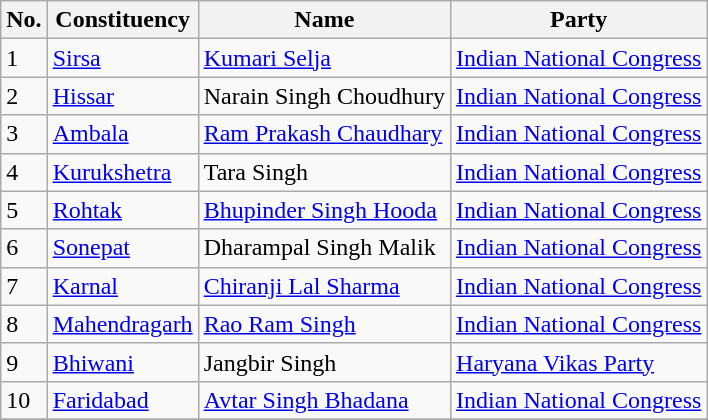<table class="wikitable sortable">
<tr>
<th>No.</th>
<th>Constituency</th>
<th>Name</th>
<th>Party</th>
</tr>
<tr>
<td>1</td>
<td><a href='#'>Sirsa</a></td>
<td><a href='#'>Kumari Selja</a></td>
<td><a href='#'>Indian National Congress</a></td>
</tr>
<tr>
<td>2</td>
<td><a href='#'>Hissar</a></td>
<td>Narain Singh Choudhury</td>
<td><a href='#'>Indian National Congress</a></td>
</tr>
<tr>
<td>3</td>
<td><a href='#'>Ambala</a></td>
<td><a href='#'>Ram Prakash Chaudhary</a></td>
<td><a href='#'>Indian National Congress</a></td>
</tr>
<tr>
<td>4</td>
<td><a href='#'>Kurukshetra</a></td>
<td>Tara Singh</td>
<td><a href='#'>Indian National Congress</a></td>
</tr>
<tr>
<td>5</td>
<td><a href='#'>Rohtak</a></td>
<td><a href='#'>Bhupinder Singh Hooda</a></td>
<td><a href='#'>Indian National Congress</a></td>
</tr>
<tr>
<td>6</td>
<td><a href='#'>Sonepat</a></td>
<td>Dharampal Singh Malik</td>
<td><a href='#'>Indian National Congress</a></td>
</tr>
<tr>
<td>7</td>
<td><a href='#'>Karnal</a></td>
<td><a href='#'>Chiranji Lal Sharma</a></td>
<td><a href='#'>Indian National Congress</a></td>
</tr>
<tr>
<td>8</td>
<td><a href='#'>Mahendragarh</a></td>
<td><a href='#'>Rao Ram Singh</a></td>
<td><a href='#'>Indian National Congress</a></td>
</tr>
<tr>
<td>9</td>
<td><a href='#'>Bhiwani</a></td>
<td>Jangbir Singh</td>
<td><a href='#'>Haryana Vikas Party</a></td>
</tr>
<tr>
<td>10</td>
<td><a href='#'>Faridabad</a></td>
<td><a href='#'>Avtar Singh Bhadana</a></td>
<td><a href='#'>Indian National Congress</a></td>
</tr>
<tr>
</tr>
</table>
